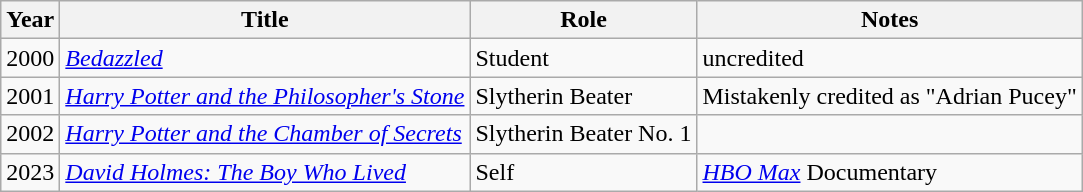<table class="wikitable sortable">
<tr>
<th>Year</th>
<th>Title</th>
<th>Role</th>
<th>Notes</th>
</tr>
<tr>
<td>2000</td>
<td><em><a href='#'>Bedazzled</a></em></td>
<td>Student</td>
<td>uncredited</td>
</tr>
<tr>
<td>2001</td>
<td><em><a href='#'>Harry Potter and the Philosopher's Stone</a></em></td>
<td>Slytherin Beater</td>
<td>Mistakenly credited as "Adrian Pucey"</td>
</tr>
<tr>
<td>2002</td>
<td><em><a href='#'>Harry Potter and the Chamber of Secrets</a></em></td>
<td>Slytherin Beater No. 1</td>
<td></td>
</tr>
<tr>
<td>2023</td>
<td><em><a href='#'>David Holmes: The Boy Who Lived</a></em></td>
<td rowspan="3">Self</td>
<td rowspan="3"><em><a href='#'>HBO Max</a></em> Documentary</td>
</tr>
</table>
